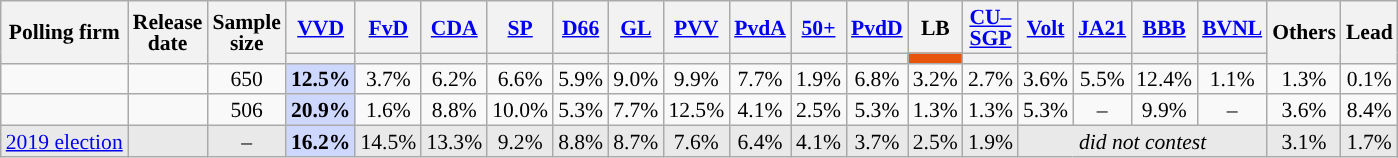<table class="wikitable sortable tpl-blanktable" style="text-align:center;font-size:90%;line-height:14px;">
<tr>
<th rowspan="2">Polling firm</th>
<th rowspan="2">Release<br>date</th>
<th rowspan="2">Sample<br>size</th>
<th class="unsortable" style="width:30px;"><a href='#'>VVD</a></th>
<th class="unsortable" style="width:30px;"><a href='#'>FvD</a></th>
<th class="unsortable" style="width:30px;"><a href='#'>CDA</a></th>
<th class="unsortable" style="width:30px;"><a href='#'>SP</a></th>
<th class="unsortable" style="width:30px;"><a href='#'>D66</a></th>
<th class="unsortable" style="width:30px;"><a href='#'>GL</a></th>
<th class="unsortable" style="width:30px;"><a href='#'>PVV</a></th>
<th class="unsortable" style="width:30px;"><a href='#'>PvdA</a></th>
<th class="unsortable" style="width:30px;"><a href='#'>50+</a></th>
<th class="unsortable" style="width:30px;"><a href='#'>PvdD</a></th>
<th class="unsortable" style="width:30px;">LB </th>
<th class="unsortable" style="width:30px;"><a href='#'>CU–SGP</a></th>
<th class="unsortable" style="width:30px;"><a href='#'>Volt</a></th>
<th class="unsortable" style="width:30px;"><a href='#'>JA21</a></th>
<th class="unsortable" style="width:30px;"><a href='#'>BBB</a></th>
<th class="unsortable" style="width:30px;"><a href='#'>BVNL</a></th>
<th class="unsortable" style="width:30px;" rowspan="2">Others</th>
<th rowspan="2">Lead</th>
</tr>
<tr>
<th data-sort-type="number" style="background:"></th>
<th data-sort-type="number" style="background:"></th>
<th data-sort-type="number" style="background:"></th>
<th data-sort-type="number" style="background:"></th>
<th data-sort-type="number" style="background:"></th>
<th data-sort-type="number" style="background:"></th>
<th data-sort-type="number" style="background:"></th>
<th data-sort-type="number" style="background:"></th>
<th data-sort-type="number" style="background:"></th>
<th data-sort-type="number" style="background:"></th>
<th data-sort-type="number" style="background:#E9540d;"></th>
<th data-sort-type="number" style="background:"></th>
<th data-sort-type="number" style="background:"></th>
<th data-sort-type="number" style="background:"></th>
<th data-sort-type="number" style="background:"></th>
<th data-sort-type="number" style="background:"></th>
</tr>
<tr>
<td></td>
<td></td>
<td>650</td>
<td style="background:#CED7FD;"><strong>12.5%</strong></td>
<td>3.7%</td>
<td>6.2%</td>
<td>6.6%</td>
<td>5.9%</td>
<td>9.0%</td>
<td>9.9%</td>
<td>7.7%</td>
<td>1.9%</td>
<td>6.8%</td>
<td>3.2%</td>
<td>2.7%</td>
<td>3.6%</td>
<td>5.5%</td>
<td>12.4%</td>
<td>1.1%</td>
<td>1.3%</td>
<td style="background:">0.1%</td>
</tr>
<tr>
<td></td>
<td></td>
<td>506</td>
<td style="background:#CED7FD;"><strong>20.9%</strong></td>
<td>1.6%</td>
<td>8.8%</td>
<td>10.0%</td>
<td>5.3%</td>
<td>7.7%</td>
<td>12.5%</td>
<td>4.1%</td>
<td>2.5%</td>
<td>5.3%</td>
<td>1.3%</td>
<td>1.3%</td>
<td>5.3%</td>
<td>–</td>
<td>9.9%</td>
<td>–</td>
<td>3.6%</td>
<td style="background:">8.4%</td>
</tr>
<tr style="background:#E9E9E9;">
<td><a href='#'>2019 election</a></td>
<td></td>
<td>–</td>
<td style="background:#CED7FD;"><strong>16.2%</strong></td>
<td>14.5%</td>
<td>13.3%</td>
<td>9.2%</td>
<td>8.8%</td>
<td>8.7%</td>
<td>7.6%</td>
<td>6.4%</td>
<td>4.1%</td>
<td>3.7%</td>
<td>2.5%</td>
<td>1.9%</td>
<td colspan=4><em>did not contest</em></td>
<td>3.1%</td>
<td style="background:">1.7%</td>
</tr>
</table>
